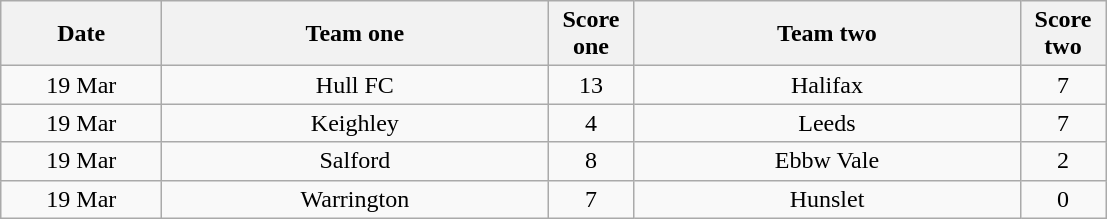<table class="wikitable" style="text-align: center">
<tr>
<th width=100>Date</th>
<th width=250>Team one</th>
<th width=50>Score one</th>
<th width=250>Team two</th>
<th width=50>Score two</th>
</tr>
<tr>
<td>19 Mar</td>
<td>Hull FC</td>
<td>13</td>
<td>Halifax</td>
<td>7</td>
</tr>
<tr>
<td>19 Mar</td>
<td>Keighley</td>
<td>4</td>
<td>Leeds</td>
<td>7</td>
</tr>
<tr>
<td>19 Mar</td>
<td>Salford</td>
<td>8</td>
<td>Ebbw Vale</td>
<td>2</td>
</tr>
<tr>
<td>19 Mar</td>
<td>Warrington</td>
<td>7</td>
<td>Hunslet</td>
<td>0</td>
</tr>
</table>
